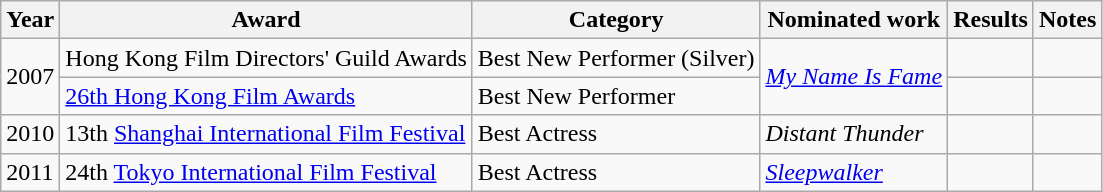<table class="wikitable sortable">
<tr>
<th>Year</th>
<th>Award</th>
<th>Category</th>
<th>Nominated work</th>
<th>Results</th>
<th class="unsortable">Notes</th>
</tr>
<tr>
<td rowspan=2>2007</td>
<td>Hong Kong Film Directors' Guild Awards</td>
<td>Best New Performer (Silver)</td>
<td rowspan=2><em><a href='#'>My Name Is Fame</a></em></td>
<td></td>
<td></td>
</tr>
<tr>
<td><a href='#'>26th Hong Kong Film Awards</a></td>
<td>Best New Performer</td>
<td></td>
<td></td>
</tr>
<tr>
<td>2010</td>
<td>13th <a href='#'>Shanghai International Film Festival</a></td>
<td>Best Actress</td>
<td><em>Distant Thunder</em></td>
<td></td>
<td></td>
</tr>
<tr>
<td>2011</td>
<td>24th <a href='#'>Tokyo International Film Festival</a></td>
<td>Best Actress</td>
<td><em><a href='#'>Sleepwalker</a></em></td>
<td></td>
<td></td>
</tr>
</table>
